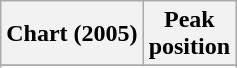<table class="wikitable sortable plainrowheaders">
<tr>
<th scope="col">Chart (2005)</th>
<th scope="col">Peak<br>position</th>
</tr>
<tr>
</tr>
<tr>
</tr>
</table>
